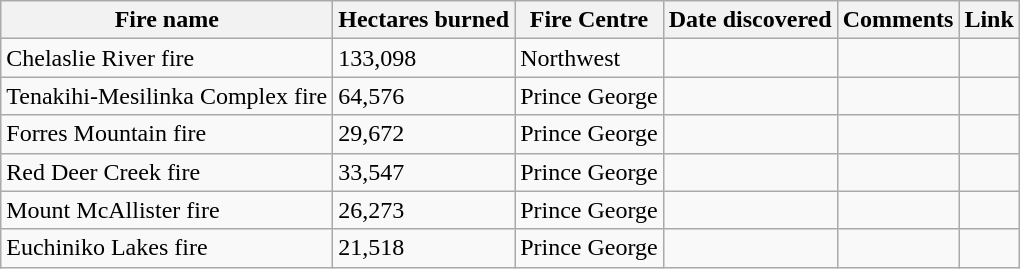<table class="wikitable sortable">
<tr>
<th>Fire name</th>
<th>Hectares burned</th>
<th>Fire Centre</th>
<th>Date discovered</th>
<th>Comments</th>
<th>Link</th>
</tr>
<tr>
<td>Chelaslie River fire</td>
<td>133,098</td>
<td>Northwest</td>
<td></td>
<td></td>
<td></td>
</tr>
<tr>
<td>Tenakihi-Mesilinka Complex fire</td>
<td>64,576</td>
<td>Prince George</td>
<td></td>
<td></td>
<td></td>
</tr>
<tr>
<td>Forres Mountain fire</td>
<td>29,672</td>
<td>Prince George</td>
<td></td>
<td></td>
<td></td>
</tr>
<tr>
<td>Red Deer Creek fire</td>
<td>33,547</td>
<td>Prince George</td>
<td></td>
<td></td>
<td></td>
</tr>
<tr>
<td>Mount McAllister fire</td>
<td>26,273</td>
<td>Prince George</td>
<td></td>
<td></td>
<td></td>
</tr>
<tr>
<td>Euchiniko Lakes fire</td>
<td>21,518</td>
<td>Prince George</td>
<td></td>
<td></td>
</tr>
</table>
